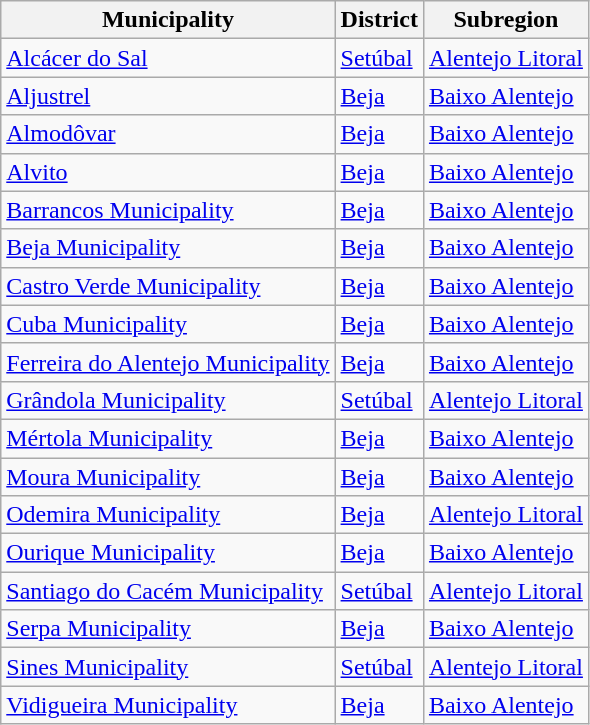<table class="wikitable sortable">
<tr>
<th>Municipality</th>
<th>District</th>
<th>Subregion</th>
</tr>
<tr>
<td><a href='#'>Alcácer do Sal</a></td>
<td><a href='#'>Setúbal</a></td>
<td><a href='#'>Alentejo Litoral</a></td>
</tr>
<tr>
<td><a href='#'>Aljustrel</a></td>
<td><a href='#'>Beja</a></td>
<td><a href='#'>Baixo Alentejo</a></td>
</tr>
<tr>
<td><a href='#'>Almodôvar</a></td>
<td><a href='#'>Beja</a></td>
<td><a href='#'>Baixo Alentejo</a></td>
</tr>
<tr>
<td><a href='#'>Alvito</a></td>
<td><a href='#'>Beja</a></td>
<td><a href='#'>Baixo Alentejo</a></td>
</tr>
<tr>
<td><a href='#'>Barrancos Municipality</a></td>
<td><a href='#'>Beja</a></td>
<td><a href='#'>Baixo Alentejo</a></td>
</tr>
<tr>
<td><a href='#'>Beja Municipality</a></td>
<td><a href='#'>Beja</a></td>
<td><a href='#'>Baixo Alentejo</a></td>
</tr>
<tr>
<td><a href='#'>Castro Verde Municipality</a></td>
<td><a href='#'>Beja</a></td>
<td><a href='#'>Baixo Alentejo</a></td>
</tr>
<tr>
<td><a href='#'>Cuba Municipality</a></td>
<td><a href='#'>Beja</a></td>
<td><a href='#'>Baixo Alentejo</a></td>
</tr>
<tr>
<td><a href='#'>Ferreira do Alentejo Municipality</a></td>
<td><a href='#'>Beja</a></td>
<td><a href='#'>Baixo Alentejo</a></td>
</tr>
<tr>
<td><a href='#'>Grândola Municipality</a></td>
<td><a href='#'>Setúbal</a></td>
<td><a href='#'>Alentejo Litoral</a></td>
</tr>
<tr>
<td><a href='#'>Mértola Municipality</a></td>
<td><a href='#'>Beja</a></td>
<td><a href='#'>Baixo Alentejo</a></td>
</tr>
<tr>
<td><a href='#'>Moura Municipality</a></td>
<td><a href='#'>Beja</a></td>
<td><a href='#'>Baixo Alentejo</a></td>
</tr>
<tr>
<td><a href='#'>Odemira Municipality</a></td>
<td><a href='#'>Beja</a></td>
<td><a href='#'>Alentejo Litoral</a></td>
</tr>
<tr>
<td><a href='#'>Ourique Municipality</a></td>
<td><a href='#'>Beja</a></td>
<td><a href='#'>Baixo Alentejo</a></td>
</tr>
<tr>
<td><a href='#'>Santiago do Cacém Municipality</a></td>
<td><a href='#'>Setúbal</a></td>
<td><a href='#'>Alentejo Litoral</a></td>
</tr>
<tr>
<td><a href='#'>Serpa Municipality</a></td>
<td><a href='#'>Beja</a></td>
<td><a href='#'>Baixo Alentejo</a></td>
</tr>
<tr>
<td><a href='#'>Sines Municipality</a></td>
<td><a href='#'>Setúbal</a></td>
<td><a href='#'>Alentejo Litoral</a></td>
</tr>
<tr>
<td><a href='#'>Vidigueira Municipality</a></td>
<td><a href='#'>Beja</a></td>
<td><a href='#'>Baixo Alentejo</a></td>
</tr>
</table>
